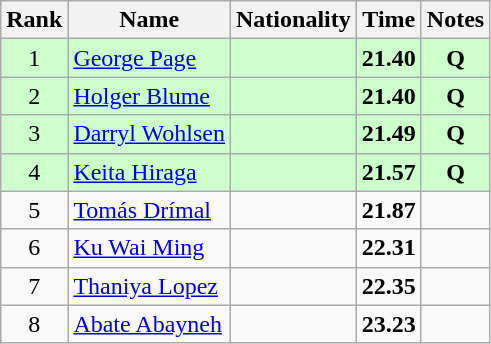<table class="wikitable sortable" style="text-align:center">
<tr>
<th>Rank</th>
<th>Name</th>
<th>Nationality</th>
<th>Time</th>
<th>Notes</th>
</tr>
<tr bgcolor=ccffcc>
<td>1</td>
<td align=left><a href='#'>George Page</a></td>
<td align=left></td>
<td><strong>21.40</strong></td>
<td><strong>Q</strong></td>
</tr>
<tr bgcolor=ccffcc>
<td>2</td>
<td align=left><a href='#'>Holger Blume</a></td>
<td align=left></td>
<td><strong>21.40</strong></td>
<td><strong>Q</strong></td>
</tr>
<tr bgcolor=ccffcc>
<td>3</td>
<td align=left><a href='#'>Darryl Wohlsen</a></td>
<td align=left></td>
<td><strong>21.49</strong></td>
<td><strong>Q</strong></td>
</tr>
<tr bgcolor=ccffcc>
<td>4</td>
<td align=left><a href='#'>Keita Hiraga</a></td>
<td align=left></td>
<td><strong>21.57</strong></td>
<td><strong>Q</strong></td>
</tr>
<tr>
<td>5</td>
<td align=left><a href='#'>Tomás Drímal</a></td>
<td align=left></td>
<td><strong>21.87</strong></td>
<td></td>
</tr>
<tr>
<td>6</td>
<td align=left><a href='#'>Ku Wai Ming</a></td>
<td align=left></td>
<td><strong>22.31</strong></td>
<td></td>
</tr>
<tr>
<td>7</td>
<td align=left><a href='#'>Thaniya Lopez</a></td>
<td align=left></td>
<td><strong>22.35</strong></td>
<td></td>
</tr>
<tr>
<td>8</td>
<td align=left><a href='#'>Abate Abayneh</a></td>
<td align=left></td>
<td><strong>23.23</strong></td>
<td></td>
</tr>
</table>
